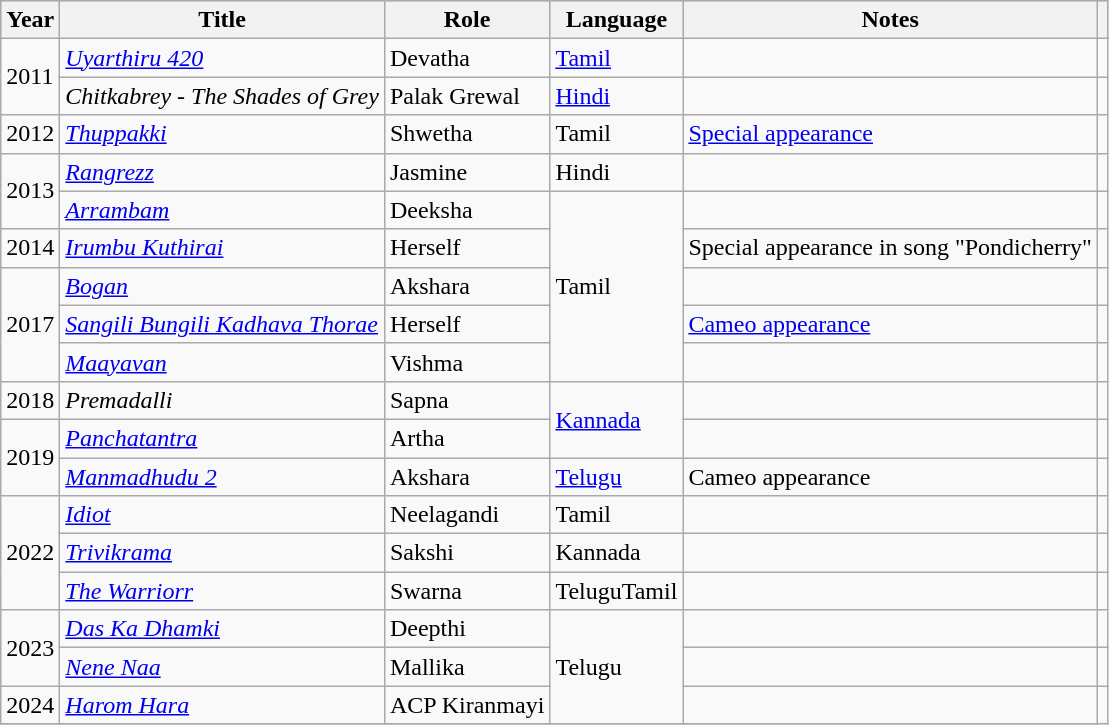<table class="wikitable plainrowheaders sortable">
<tr style="background:#ccc; text-align:center;">
<th scope="col">Year</th>
<th scope="col">Title</th>
<th scope="col">Role</th>
<th scope="col">Language</th>
<th scope="col" class="unsortable">Notes</th>
<th scope="col" class="unsortable"></th>
</tr>
<tr>
<td rowspan="2">2011</td>
<td><em><a href='#'>Uyarthiru 420</a></em></td>
<td>Devatha</td>
<td><a href='#'>Tamil</a></td>
<td></td>
<td></td>
</tr>
<tr>
<td><em>Chitkabrey - The Shades of Grey</em></td>
<td>Palak Grewal</td>
<td><a href='#'>Hindi</a></td>
<td></td>
<td></td>
</tr>
<tr>
<td rowspan="1">2012</td>
<td><em><a href='#'>Thuppakki</a></em></td>
<td>Shwetha</td>
<td>Tamil</td>
<td><a href='#'>Special appearance</a></td>
<td></td>
</tr>
<tr>
<td rowspan="2">2013</td>
<td><em><a href='#'>Rangrezz</a></em></td>
<td>Jasmine</td>
<td>Hindi</td>
<td></td>
<td></td>
</tr>
<tr>
<td><em><a href='#'>Arrambam</a></em></td>
<td>Deeksha</td>
<td [ rowspan="5">Tamil</td>
<td></td>
<td></td>
</tr>
<tr>
<td rowspan="1">2014</td>
<td><em><a href='#'>Irumbu Kuthirai</a></em></td>
<td>Herself</td>
<td>Special appearance in song "Pondicherry"</td>
<td></td>
</tr>
<tr>
<td rowspan="3">2017</td>
<td><em><a href='#'>Bogan</a></em></td>
<td>Akshara</td>
<td></td>
<td></td>
</tr>
<tr>
<td><em><a href='#'>Sangili Bungili Kadhava Thorae</a></em></td>
<td>Herself</td>
<td><a href='#'>Cameo appearance</a></td>
<td></td>
</tr>
<tr>
<td><em><a href='#'>Maayavan</a></em></td>
<td>Vishma</td>
<td></td>
<td></td>
</tr>
<tr>
<td rowspan="1">2018</td>
<td><em>Premadalli</em></td>
<td>Sapna</td>
<td rowspan="2"><a href='#'>Kannada</a></td>
<td></td>
<td></td>
</tr>
<tr>
<td rowspan="2">2019</td>
<td><em><a href='#'>Panchatantra</a></em></td>
<td>Artha</td>
<td></td>
<td></td>
</tr>
<tr>
<td><em><a href='#'>Manmadhudu 2</a></em></td>
<td>Akshara</td>
<td><a href='#'>Telugu</a></td>
<td>Cameo appearance</td>
<td></td>
</tr>
<tr>
<td rowspan="3">2022</td>
<td><em><a href='#'>Idiot</a></em></td>
<td>Neelagandi</td>
<td>Tamil</td>
<td></td>
<td></td>
</tr>
<tr>
<td><em><a href='#'>Trivikrama</a></em></td>
<td>Sakshi</td>
<td>Kannada</td>
<td></td>
<td></td>
</tr>
<tr>
<td><em><a href='#'>The Warriorr</a></em></td>
<td>Swarna</td>
<td>TeluguTamil</td>
<td></td>
<td></td>
</tr>
<tr>
<td rowspan="2">2023</td>
<td><em><a href='#'>Das Ka Dhamki</a></em></td>
<td>Deepthi</td>
<td rowspan="3">Telugu</td>
<td></td>
<td></td>
</tr>
<tr>
<td><em><a href='#'>Nene Naa</a></em></td>
<td>Mallika</td>
<td></td>
<td></td>
</tr>
<tr>
<td>2024</td>
<td><em><a href='#'>Harom Hara</a></em></td>
<td>ACP Kiranmayi</td>
<td></td>
</tr>
<tr>
</tr>
</table>
